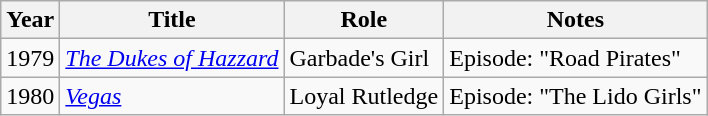<table class="wikitable sortable">
<tr>
<th>Year</th>
<th>Title</th>
<th>Role</th>
<th>Notes</th>
</tr>
<tr>
<td>1979</td>
<td><em><a href='#'>The Dukes of Hazzard</a></em></td>
<td>Garbade's Girl</td>
<td>Episode: "Road Pirates"</td>
</tr>
<tr>
<td>1980</td>
<td><a href='#'><em>Vegas</em></a></td>
<td>Loyal Rutledge</td>
<td>Episode: "The Lido Girls"</td>
</tr>
</table>
